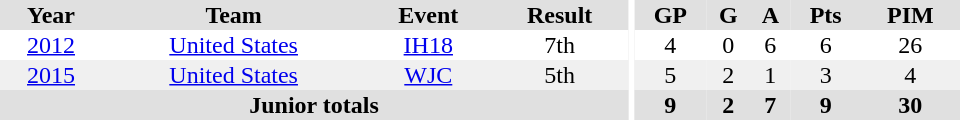<table border="0" cellpadding="1" cellspacing="0" ID="Table3" style="text-align:center; width:40em;">
<tr ALIGN="center" bgcolor="#e0e0e0">
<th>Year</th>
<th>Team</th>
<th>Event</th>
<th>Result</th>
<th rowspan="99" bgcolor="#ffffff"></th>
<th>GP</th>
<th>G</th>
<th>A</th>
<th>Pts</th>
<th>PIM</th>
</tr>
<tr>
<td><a href='#'>2012</a></td>
<td><a href='#'>United States</a></td>
<td><a href='#'>IH18</a></td>
<td>7th</td>
<td>4</td>
<td>0</td>
<td>6</td>
<td>6</td>
<td>26</td>
</tr>
<tr bgcolor="#f0f0f0">
<td><a href='#'>2015</a></td>
<td><a href='#'>United States</a></td>
<td><a href='#'>WJC</a></td>
<td>5th</td>
<td>5</td>
<td>2</td>
<td>1</td>
<td>3</td>
<td>4</td>
</tr>
<tr bgcolor="#e0e0e0">
<th colspan="4">Junior totals</th>
<th>9</th>
<th>2</th>
<th>7</th>
<th>9</th>
<th>30</th>
</tr>
</table>
